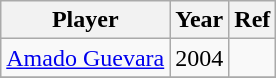<table class="wikitable">
<tr>
<th>Player</th>
<th>Year</th>
<th>Ref</th>
</tr>
<tr>
<td> <a href='#'>Amado Guevara</a></td>
<td>2004</td>
<td></td>
</tr>
<tr>
</tr>
</table>
